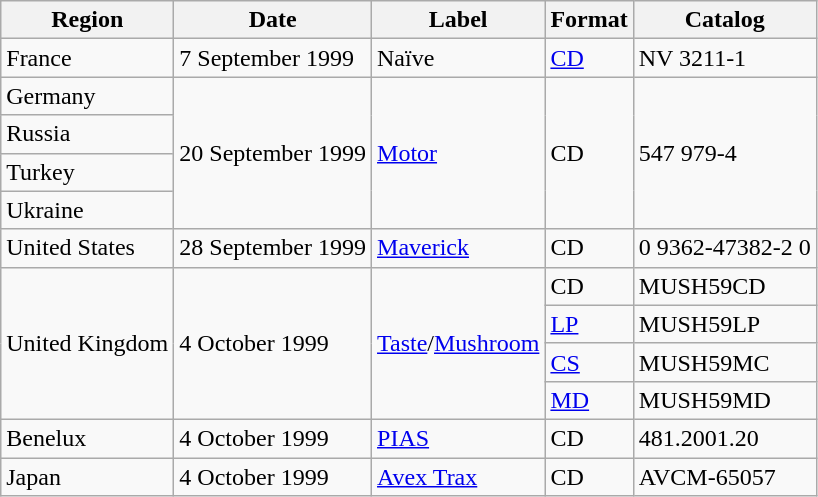<table class="wikitable">
<tr>
<th>Region</th>
<th>Date</th>
<th>Label</th>
<th>Format</th>
<th>Catalog</th>
</tr>
<tr>
<td>France</td>
<td>7 September 1999</td>
<td>Naïve</td>
<td><a href='#'>CD</a></td>
<td>NV 3211-1</td>
</tr>
<tr>
<td>Germany</td>
<td rowspan="4">20 September 1999</td>
<td rowspan="4"><a href='#'>Motor</a></td>
<td rowspan="4">CD</td>
<td rowspan="4">547 979-4</td>
</tr>
<tr>
<td>Russia</td>
</tr>
<tr>
<td>Turkey</td>
</tr>
<tr>
<td>Ukraine</td>
</tr>
<tr>
<td>United States</td>
<td>28 September 1999</td>
<td><a href='#'>Maverick</a></td>
<td>CD</td>
<td>0 9362-47382-2 0</td>
</tr>
<tr>
<td rowspan="4">United Kingdom</td>
<td rowspan="4">4 October 1999</td>
<td rowspan="4"><a href='#'>Taste</a>/<a href='#'>Mushroom</a></td>
<td>CD</td>
<td>MUSH59CD</td>
</tr>
<tr>
<td><a href='#'>LP</a></td>
<td>MUSH59LP</td>
</tr>
<tr>
<td><a href='#'>CS</a></td>
<td>MUSH59MC</td>
</tr>
<tr>
<td><a href='#'>MD</a></td>
<td>MUSH59MD</td>
</tr>
<tr>
<td>Benelux</td>
<td>4 October 1999</td>
<td><a href='#'>PIAS</a></td>
<td>CD</td>
<td>481.2001.20</td>
</tr>
<tr>
<td>Japan</td>
<td>4 October 1999</td>
<td><a href='#'>Avex Trax</a></td>
<td>CD</td>
<td>AVCM-65057</td>
</tr>
</table>
